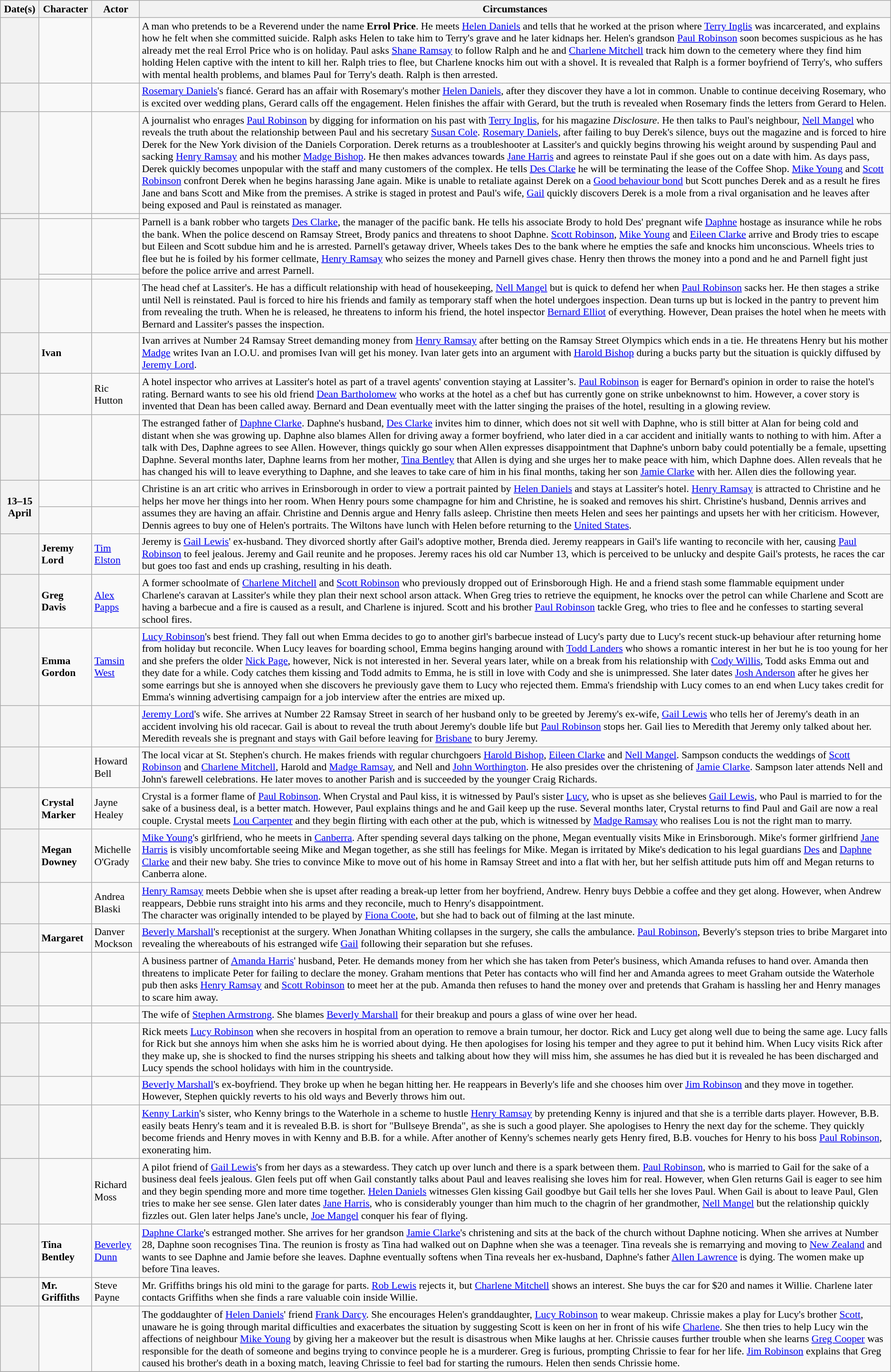<table class="wikitable plainrowheaders" style="font-size:90%">
<tr>
<th scope="col">Date(s)</th>
<th scope="col">Character</th>
<th scope="col">Actor</th>
<th scope="col">Circumstances</th>
</tr>
<tr>
<th scope="row"></th>
<td></td>
<td></td>
<td>A man who pretends to be a Reverend under the name <strong>Errol Price</strong>. He meets <a href='#'>Helen Daniels</a> and tells that he worked at the prison where <a href='#'>Terry Inglis</a> was incarcerated, and explains how he felt when she committed suicide. Ralph asks Helen to take him to Terry's grave and he later kidnaps her. Helen's grandson <a href='#'>Paul Robinson</a> soon becomes suspicious as he has already met the real Errol Price who is on holiday. Paul asks <a href='#'>Shane Ramsay</a> to follow Ralph and he and <a href='#'>Charlene Mitchell</a> track him down to the cemetery where they find him holding Helen captive with the intent to kill her. Ralph tries to flee, but Charlene knocks him out with a shovel. It is revealed that Ralph is a former boyfriend of Terry's, who suffers with mental health problems, and blames Paul for Terry's death. Ralph is then arrested.</td>
</tr>
<tr>
<th scope="row"></th>
<td></td>
<td></td>
<td><a href='#'>Rosemary Daniels</a>'s fiancé. Gerard has an affair with Rosemary's mother <a href='#'>Helen Daniels</a>, after they discover they have a lot in common. Unable to continue deceiving Rosemary, who is excited over wedding plans, Gerard calls off the engagement. Helen finishes the affair with Gerard, but the truth is revealed when Rosemary finds the letters from Gerard to Helen.</td>
</tr>
<tr>
<th scope="row"></th>
<td></td>
<td></td>
<td>A journalist who enrages <a href='#'>Paul Robinson</a> by digging for information on his past with <a href='#'>Terry Inglis</a>, for his magazine <em>Disclosure</em>. He then talks to Paul's neighbour, <a href='#'>Nell Mangel</a> who reveals the truth about the relationship between Paul and his secretary <a href='#'>Susan Cole</a>. <a href='#'>Rosemary Daniels</a>, after failing to buy Derek's silence, buys out the magazine and is forced to hire Derek for the New York division of the Daniels Corporation. Derek returns as a troubleshooter at Lassiter's and quickly begins throwing his weight around by suspending Paul and sacking <a href='#'>Henry Ramsay</a> and his mother <a href='#'>Madge Bishop</a>. He then makes advances towards <a href='#'>Jane Harris</a> and agrees to reinstate Paul if she goes out on a date with him. As days pass, Derek quickly becomes unpopular with the staff and many customers of the complex. He tells <a href='#'>Des Clarke</a> he will be terminating the lease of the Coffee Shop. <a href='#'>Mike Young</a> and <a href='#'>Scott Robinson</a> confront Derek when he begins harassing Jane again. Mike is unable to retaliate against Derek on a <a href='#'>Good behaviour bond</a> but Scott punches Derek and as a result he fires Jane and bans Scott and Mike from the premises. A strike is staged in protest and Paul's wife, <a href='#'>Gail</a> quickly discovers Derek is a mole from a rival organisation and he leaves after being exposed and Paul is reinstated as manager.</td>
</tr>
<tr>
<th scope="row"></th>
<td></td>
<td></td>
<td rowspan="3">Parnell is a bank robber who targets <a href='#'>Des Clarke</a>, the manager of the pacific bank. He tells his associate Brody to hold Des' pregnant wife <a href='#'>Daphne</a> hostage as insurance while he robs the bank. When the police descend on Ramsay Street, Brody panics and threatens to shoot Daphne. <a href='#'>Scott Robinson</a>, <a href='#'>Mike Young</a> and <a href='#'>Eileen Clarke</a> arrive and Brody tries to escape but Eileen and Scott subdue him and he is arrested. Parnell's getaway driver, Wheels takes Des to the bank where he empties the safe and knocks him unconscious. Wheels tries to flee but he is foiled by his former cellmate, <a href='#'>Henry Ramsay</a> who seizes the money and Parnell gives chase. Henry then throws the money into a pond and he and Parnell fight just before the police arrive and arrest Parnell.</td>
</tr>
<tr>
<th scope="row" rowspan="2"></th>
<td></td>
<td></td>
</tr>
<tr>
<td></td>
<td></td>
</tr>
<tr>
<th scope="row"></th>
<td></td>
<td></td>
<td>The head chef at Lassiter's. He has a difficult relationship with head of housekeeping, <a href='#'>Nell Mangel</a> but is quick to defend her when <a href='#'>Paul Robinson</a> sacks her. He then stages a strike until Nell is reinstated. Paul is forced to hire his friends and family as temporary staff when the hotel undergoes inspection. Dean turns up but is locked in the pantry to prevent him from revealing the truth. When he is released, he threatens to inform his friend, the hotel inspector <a href='#'>Bernard Elliot</a> of everything. However, Dean praises the hotel when he meets with Bernard and Lassiter's passes the inspection.</td>
</tr>
<tr>
<th scope="row"></th>
<td><strong>Ivan</strong></td>
<td></td>
<td>Ivan arrives at Number 24 Ramsay Street demanding money from <a href='#'>Henry Ramsay</a> after betting on the Ramsay Street Olympics which ends in a tie. He threatens Henry but his mother <a href='#'>Madge</a> writes Ivan an I.O.U. and promises Ivan will get his money. Ivan later gets into an argument with <a href='#'>Harold Bishop</a> during a bucks party but the situation is quickly diffused by <a href='#'>Jeremy Lord</a>.</td>
</tr>
<tr>
<th scope="row"></th>
<td></td>
<td>Ric Hutton</td>
<td>A hotel inspector who arrives at Lassiter's hotel as part of a travel agents' convention staying at Lassiter’s. <a href='#'>Paul Robinson</a> is eager for Bernard's opinion in order to raise the hotel's rating. Bernard wants to see his old friend <a href='#'>Dean Bartholomew</a> who works at the hotel as a chef but has currently gone on strike unbeknownst to him. However, a cover story is invented that Dean has been called away. Bernard and Dean eventually meet with the latter singing the praises of the hotel, resulting in a glowing review.</td>
</tr>
<tr>
<th scope="row"></th>
<td></td>
<td></td>
<td>The estranged father of <a href='#'>Daphne Clarke</a>. Daphne's husband, <a href='#'>Des Clarke</a> invites him to dinner, which does not sit well with Daphne, who is still bitter at Alan for being cold and distant when she was growing up. Daphne also blames Allen for driving away a former boyfriend, who later died in a car accident and initially wants to nothing to with him. After a talk with Des, Daphne agrees to see Allen. However, things quickly go sour when Allen expresses disappointment that Daphne's unborn baby could potentially be a female, upsetting Daphne. Several months later, Daphne learns from her mother, <a href='#'>Tina Bentley</a> that Allen is dying and she urges her to make peace with him, which Daphne does. Allen reveals that he has changed his will to leave everything to Daphne, and she leaves to take care of him in his final months, taking her son <a href='#'>Jamie Clarke</a> with her. Allen dies the following year.</td>
</tr>
<tr>
<th scope="row" rowspan="2">13–15 April</th>
<td></td>
<td></td>
<td rowspan="2">Christine is an art critic who arrives in Erinsborough in order to view a portrait painted by <a href='#'>Helen Daniels</a> and stays at Lassiter's hotel. <a href='#'>Henry Ramsay</a> is attracted to Christine and he helps her move her things into her room. When Henry pours some champagne for him and Christine, he is soaked and removes his shirt. Christine's husband, Dennis arrives and assumes they are having an affair. Christine and Dennis argue and Henry falls asleep. Christine then meets Helen and sees her paintings and upsets her with her criticism. However, Dennis agrees to buy one of Helen's portraits. The Wiltons have lunch with Helen before returning to the <a href='#'>United States</a>.</td>
</tr>
<tr>
<td></td>
<td></td>
</tr>
<tr>
<th scope="row"></th>
<td><strong>Jeremy Lord</strong></td>
<td><a href='#'>Tim Elston</a></td>
<td>Jeremy is <a href='#'>Gail Lewis</a>' ex-husband. They divorced shortly after Gail's adoptive mother, Brenda died. Jeremy reappears in Gail's life wanting to reconcile with her, causing <a href='#'>Paul Robinson</a> to feel jealous. Jeremy and Gail reunite and he proposes. Jeremy races his old car Number 13, which is perceived to be unlucky and despite Gail's protests, he races the car but goes too fast and ends up crashing, resulting in his death.</td>
</tr>
<tr>
<th scope="row"></th>
<td><strong>Greg Davis</strong></td>
<td><a href='#'>Alex Papps</a></td>
<td>A former schoolmate of <a href='#'>Charlene Mitchell</a> and <a href='#'>Scott Robinson</a> who previously dropped out of Erinsborough High. He and a friend stash some flammable equipment under Charlene's caravan at Lassiter's while they plan their next school arson attack. When Greg tries to retrieve the equipment, he knocks over the petrol can while Charlene and Scott are having a barbecue and a fire is caused as a result, and Charlene is injured. Scott and his brother <a href='#'>Paul Robinson</a> tackle Greg, who tries to flee and he confesses to starting several school fires.</td>
</tr>
<tr>
<th scope="row"></th>
<td><strong>Emma Gordon</strong></td>
<td><a href='#'>Tamsin West</a></td>
<td><a href='#'>Lucy Robinson</a>'s best friend. They fall out when Emma decides to go to another girl's barbecue instead of Lucy's party due to Lucy's recent stuck-up behaviour after returning home from holiday but reconcile. When Lucy leaves for boarding school, Emma begins hanging around with <a href='#'>Todd Landers</a> who shows a romantic interest in her but he is too young for her and she prefers the older <a href='#'>Nick Page</a>, however, Nick is not interested in her. Several years later, while on a break from his relationship with <a href='#'>Cody Willis</a>, Todd asks Emma out and they date for a while. Cody catches them kissing and Todd admits to Emma, he is still in love with Cody and she is unimpressed. She later dates <a href='#'>Josh Anderson</a> after he gives her some earrings but she is annoyed when she discovers he previously gave them to Lucy who rejected them. Emma's friendship with Lucy comes to an end when Lucy takes credit for Emma's winning advertising campaign for a job interview after the entries are mixed up.</td>
</tr>
<tr>
<th scope="row"></th>
<td></td>
<td></td>
<td><a href='#'>Jeremy Lord</a>'s wife. She arrives at Number 22 Ramsay Street in search of her husband only to be greeted by Jeremy's ex-wife, <a href='#'>Gail Lewis</a> who tells her of Jeremy's death in an accident involving his old racecar. Gail is about to reveal the truth about Jeremy's double life but <a href='#'>Paul Robinson</a> stops her. Gail lies to Meredith that Jeremy only talked about her. Meredith reveals she is pregnant and stays with Gail before leaving for <a href='#'>Brisbane</a> to bury Jeremy.</td>
</tr>
<tr>
<th scope="row"></th>
<td></td>
<td>Howard Bell</td>
<td>The local vicar at St. Stephen's church. He makes friends with regular churchgoers <a href='#'>Harold Bishop</a>, <a href='#'>Eileen Clarke</a> and <a href='#'>Nell Mangel</a>. Sampson conducts the weddings of <a href='#'>Scott Robinson</a> and <a href='#'>Charlene Mitchell</a>, Harold and <a href='#'>Madge Ramsay</a>, and Nell and <a href='#'>John Worthington</a>. He also presides over the christening of <a href='#'>Jamie Clarke</a>. Sampson later attends Nell and John's farewell celebrations. He later moves to another Parish and is succeeded by the younger Craig Richards.</td>
</tr>
<tr>
<th scope="row"></th>
<td><strong>Crystal Marker</strong></td>
<td>Jayne Healey</td>
<td>Crystal is a former flame of <a href='#'>Paul Robinson</a>. When Crystal and Paul kiss, it is witnessed by Paul's sister <a href='#'>Lucy</a>, who is upset as she believes <a href='#'>Gail Lewis</a>, who Paul is married to for the sake of a business deal, is a better match. However, Paul explains things and he and Gail keep up the ruse. Several months later, Crystal returns to find Paul and Gail are now a real couple. Crystal meets <a href='#'>Lou Carpenter</a>  and they begin flirting with each other at the pub, which is witnessed by <a href='#'>Madge Ramsay</a> who realises Lou is not the right man to marry.</td>
</tr>
<tr>
<th scope="row"></th>
<td><strong>Megan Downey</strong></td>
<td>Michelle O'Grady</td>
<td><a href='#'>Mike Young</a>'s girlfriend, who he meets in <a href='#'>Canberra</a>. After spending several days talking on the phone, Megan eventually visits Mike in Erinsborough. Mike's former girlfriend <a href='#'>Jane Harris</a> is visibly uncomfortable seeing Mike and Megan together, as she still has feelings for Mike. Megan is irritated by Mike's dedication to his legal guardians <a href='#'>Des</a> and <a href='#'>Daphne Clarke</a> and their new baby. She tries to convince Mike to move out of his home in Ramsay Street and into a flat with her, but her selfish attitude puts him off and Megan returns to Canberra alone.</td>
</tr>
<tr>
<th scope="row"></th>
<td></td>
<td>Andrea Blaski</td>
<td><a href='#'>Henry Ramsay</a> meets Debbie when she is upset after reading a break-up letter from her boyfriend, Andrew. Henry buys Debbie a coffee and they get along. However, when Andrew reappears, Debbie runs straight into his arms and they reconcile, much to Henry's disappointment.<br>The character was originally intended to be played by <a href='#'>Fiona Coote</a>, but she had to back out of filming at the last minute.</td>
</tr>
<tr>
<th scope="row"></th>
<td><strong>Margaret</strong></td>
<td>Danver Mockson</td>
<td><a href='#'>Beverly Marshall</a>'s receptionist at the surgery. When Jonathan Whiting collapses in the surgery, she calls the ambulance. <a href='#'>Paul Robinson</a>, Beverly's stepson tries to bribe Margaret into revealing the whereabouts of his estranged wife <a href='#'>Gail</a> following their separation but she refuses.</td>
</tr>
<tr>
<th scope="row"></th>
<td></td>
<td></td>
<td>A business partner of <a href='#'>Amanda Harris</a>' husband, Peter. He demands money from her which she has taken from Peter's business, which Amanda refuses to hand over. Amanda then threatens to implicate Peter for failing to declare the money. Graham mentions that Peter has contacts who will find her and Amanda agrees to meet Graham outside the Waterhole pub then asks <a href='#'>Henry Ramsay</a> and <a href='#'>Scott Robinson</a> to meet her at the pub. Amanda then refuses to hand the money over and pretends that Graham is hassling her and Henry manages to scare him away.</td>
</tr>
<tr>
<th scope="row"></th>
<td></td>
<td></td>
<td>The wife of <a href='#'>Stephen Armstrong</a>. She blames <a href='#'>Beverly Marshall</a> for their breakup and pours a glass of wine over her head.</td>
</tr>
<tr>
<th scope="row"></th>
<td></td>
<td></td>
<td>Rick meets <a href='#'>Lucy Robinson</a> when she recovers in hospital from an operation to remove a brain tumour, her doctor. Rick and Lucy get along well due to being the same age. Lucy falls for Rick but she annoys him when she asks him he is worried about dying. He then apologises for losing his temper and they agree to put it behind him. When Lucy visits Rick after they make up, she is shocked to find the nurses stripping his sheets and talking about how they will miss him, she assumes he has died but it is revealed he has been discharged and Lucy spends the school holidays with him in the countryside.</td>
</tr>
<tr>
<th scope="row"></th>
<td></td>
<td></td>
<td><a href='#'>Beverly Marshall</a>'s ex-boyfriend. They broke up when he began hitting her. He reappears in Beverly's life and she chooses him over <a href='#'>Jim Robinson</a> and they move in together. However, Stephen quickly reverts to his old ways and Beverly throws him out.</td>
</tr>
<tr>
<th scope="row"></th>
<td></td>
<td></td>
<td><a href='#'>Kenny Larkin</a>'s sister, who Kenny brings to the Waterhole in a scheme to hustle <a href='#'>Henry Ramsay</a> by pretending Kenny is injured and that she is a terrible darts player. However, B.B. easily beats Henry's team and it is revealed B.B. is short for "Bullseye Brenda", as she is such a good player. She apologises to Henry the next day for the scheme. They quickly become friends and Henry moves in with Kenny and B.B. for a while. After another of Kenny's schemes nearly gets Henry fired, B.B. vouches for Henry to his boss <a href='#'>Paul Robinson</a>, exonerating him.</td>
</tr>
<tr>
<th scope="row"></th>
<td></td>
<td>Richard Moss</td>
<td>A pilot friend of <a href='#'>Gail Lewis</a>'s from her days as a stewardess. They catch up over lunch and there is a spark between them. <a href='#'>Paul Robinson</a>, who is married to Gail for the sake of a business deal feels jealous. Glen feels put off when Gail constantly talks about Paul and leaves realising she loves him for real. However, when Glen returns Gail is eager to see him and they begin spending more and more time together. <a href='#'>Helen Daniels</a> witnesses Glen kissing Gail goodbye but Gail tells her she loves Paul.  When Gail is about to leave Paul, Glen tries to make her see sense. Glen later dates <a href='#'>Jane Harris</a>, who is considerably younger than him much to the chagrin of her grandmother, <a href='#'>Nell Mangel</a> but the relationship quickly fizzles out. Glen later helps Jane's uncle, <a href='#'>Joe Mangel</a> conquer his fear of flying.</td>
</tr>
<tr>
<th scope="row"></th>
<td><strong>Tina Bentley</strong></td>
<td><a href='#'>Beverley Dunn</a></td>
<td><a href='#'>Daphne Clarke</a>'s estranged mother. She arrives for her grandson <a href='#'>Jamie Clarke</a>'s christening and sits at the back of the church without Daphne noticing. When she arrives at Number 28, Daphne soon recognises Tina. The reunion is frosty as Tina had walked out on Daphne when she was a teenager. Tina reveals she is remarrying and moving to <a href='#'>New Zealand</a> and wants to see Daphne and Jamie before she leaves. Daphne eventually softens when Tina reveals her ex-husband, Daphne's father <a href='#'>Allen Lawrence</a> is dying. The women make up before Tina leaves.</td>
</tr>
<tr>
<th scope="row"></th>
<td><strong>Mr. Griffiths</strong></td>
<td>Steve Payne</td>
<td>Mr. Griffiths brings his old mini to the garage for parts. <a href='#'>Rob Lewis</a> rejects it, but <a href='#'>Charlene Mitchell</a> shows an interest. She buys the car for $20 and names it Willie. Charlene later contacts Griffiths when she finds a rare valuable coin inside Willie.</td>
</tr>
<tr>
<th scope="row"></th>
<td></td>
<td></td>
<td>The goddaughter of <a href='#'>Helen Daniels</a>' friend <a href='#'>Frank Darcy</a>. She encourages Helen's granddaughter, <a href='#'>Lucy Robinson</a> to wear makeup. Chrissie makes a play for Lucy's brother <a href='#'>Scott</a>, unaware he is going through marital difficulties and exacerbates the situation by suggesting Scott is keen on her in front of his wife <a href='#'>Charlene</a>. She then tries to help Lucy win the affections of neighbour <a href='#'>Mike Young</a> by giving her a makeover but the result is disastrous when Mike laughs at her. Chrissie causes further trouble when she learns <a href='#'>Greg Cooper</a> was responsible for the death of someone and begins trying to convince people he is a murderer. Greg is furious, prompting Chrissie to fear for her life. <a href='#'>Jim Robinson</a> explains that Greg caused his brother's death in a boxing match, leaving Chrissie to feel bad for starting the rumours. Helen then sends Chrissie home.</td>
</tr>
<tr>
</tr>
</table>
